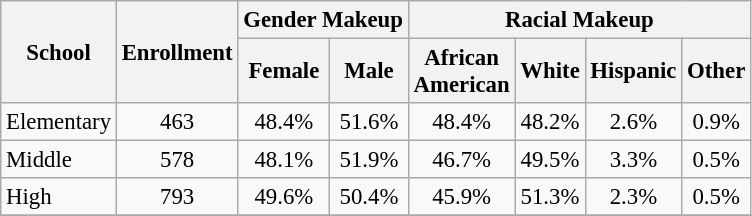<table class="wikitable" style="font-size: 95%;">
<tr>
<th rowspan="2">School</th>
<th rowspan="2">Enrollment</th>
<th colspan="2">Gender Makeup</th>
<th colspan="4">Racial Makeup</th>
</tr>
<tr>
<th>Female</th>
<th>Male</th>
<th>African <br>American</th>
<th>White</th>
<th>Hispanic</th>
<th>Other</th>
</tr>
<tr>
<td align="left">Elementary</td>
<td align="center">463</td>
<td align="center">48.4%</td>
<td align="center">51.6%</td>
<td align="center">48.4%</td>
<td align="center">48.2%</td>
<td align="center">2.6%</td>
<td align="center">0.9%</td>
</tr>
<tr>
<td align="left">Middle</td>
<td align="center">578</td>
<td align="center">48.1%</td>
<td align="center">51.9%</td>
<td align="center">46.7%</td>
<td align="center">49.5%</td>
<td align="center">3.3%</td>
<td align="center">0.5%</td>
</tr>
<tr>
<td align="left">High</td>
<td align="center">793</td>
<td align="center">49.6%</td>
<td align="center">50.4%</td>
<td align="center">45.9%</td>
<td align="center">51.3%</td>
<td align="center">2.3%</td>
<td align="center">0.5%</td>
</tr>
<tr>
</tr>
</table>
